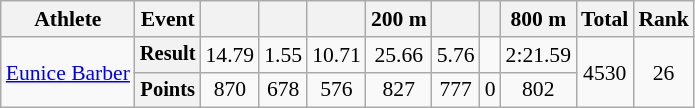<table class=wikitable style="font-size:90%; text-align:center">
<tr>
<th>Athlete</th>
<th>Event</th>
<th></th>
<th></th>
<th></th>
<th>200 m</th>
<th></th>
<th></th>
<th>800 m</th>
<th>Total</th>
<th>Rank</th>
</tr>
<tr align=center>
<td align=left rowspan=2><a href='#'>Eunice Barber</a></td>
<th style="font-size:95%">Result</th>
<td>14.79</td>
<td>1.55</td>
<td>10.71</td>
<td>25.66</td>
<td>5.76</td>
<td></td>
<td>2:21.59</td>
<td rowspan=2>4530</td>
<td rowspan=2>26</td>
</tr>
<tr align=center>
<th style="font-size:95%">Points</th>
<td>870</td>
<td>678</td>
<td>576</td>
<td>827</td>
<td>777</td>
<td>0</td>
<td>802</td>
</tr>
</table>
